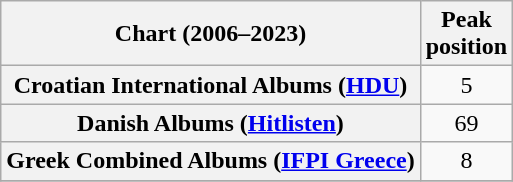<table class="wikitable sortable plainrowheaders" style="text-align:center;">
<tr>
<th scope="col">Chart (2006–2023)</th>
<th scope="col">Peak<br>position</th>
</tr>
<tr>
<th scope="row">Croatian International Albums (<a href='#'>HDU</a>)</th>
<td>5</td>
</tr>
<tr>
<th scope="row">Danish Albums (<a href='#'>Hitlisten</a>)</th>
<td>69</td>
</tr>
<tr>
<th scope="row">Greek Combined Albums (<a href='#'>IFPI Greece</a>)</th>
<td>8</td>
</tr>
<tr>
</tr>
</table>
